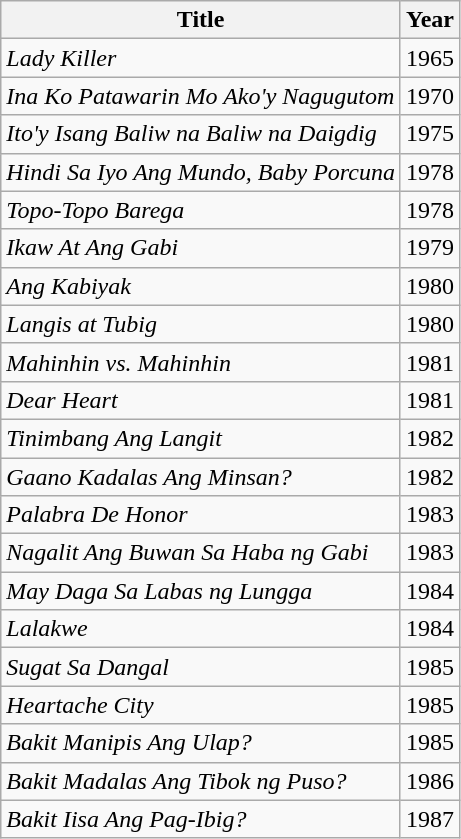<table class="wikitable">
<tr>
<th>Title</th>
<th>Year</th>
</tr>
<tr>
<td><em>Lady Killer</em></td>
<td>1965</td>
</tr>
<tr>
<td><em>Ina Ko Patawarin Mo Ako'y Nagugutom</em></td>
<td>1970</td>
</tr>
<tr>
<td><em>Ito'y Isang Baliw na Baliw na Daigdig</em></td>
<td>1975</td>
</tr>
<tr>
<td><em>Hindi Sa Iyo Ang Mundo, Baby Porcuna</em></td>
<td>1978</td>
</tr>
<tr>
<td><em>Topo-Topo Barega</em></td>
<td>1978</td>
</tr>
<tr>
<td><em>Ikaw At Ang Gabi</em></td>
<td>1979</td>
</tr>
<tr>
<td><em>Ang Kabiyak</em></td>
<td>1980</td>
</tr>
<tr>
<td><em>Langis at Tubig</em></td>
<td>1980</td>
</tr>
<tr>
<td><em>Mahinhin vs. Mahinhin</em></td>
<td>1981</td>
</tr>
<tr>
<td><em>Dear Heart</em></td>
<td>1981</td>
</tr>
<tr>
<td><em>Tinimbang Ang Langit</em></td>
<td>1982</td>
</tr>
<tr>
<td><em>Gaano Kadalas Ang Minsan?</em></td>
<td>1982</td>
</tr>
<tr>
<td><em>Palabra De Honor</em></td>
<td>1983</td>
</tr>
<tr>
<td><em>Nagalit Ang Buwan Sa Haba ng Gabi</em></td>
<td>1983</td>
</tr>
<tr>
<td><em>May Daga Sa Labas ng Lungga</em></td>
<td>1984</td>
</tr>
<tr>
<td><em>Lalakwe</em></td>
<td>1984</td>
</tr>
<tr>
<td><em>Sugat Sa Dangal</em></td>
<td>1985</td>
</tr>
<tr>
<td><em>Heartache City</em></td>
<td>1985</td>
</tr>
<tr>
<td><em>Bakit Manipis Ang Ulap?</em></td>
<td>1985</td>
</tr>
<tr>
<td><em>Bakit Madalas Ang Tibok ng Puso?</em></td>
<td>1986</td>
</tr>
<tr>
<td><em>Bakit Iisa Ang Pag-Ibig?</em></td>
<td>1987</td>
</tr>
</table>
